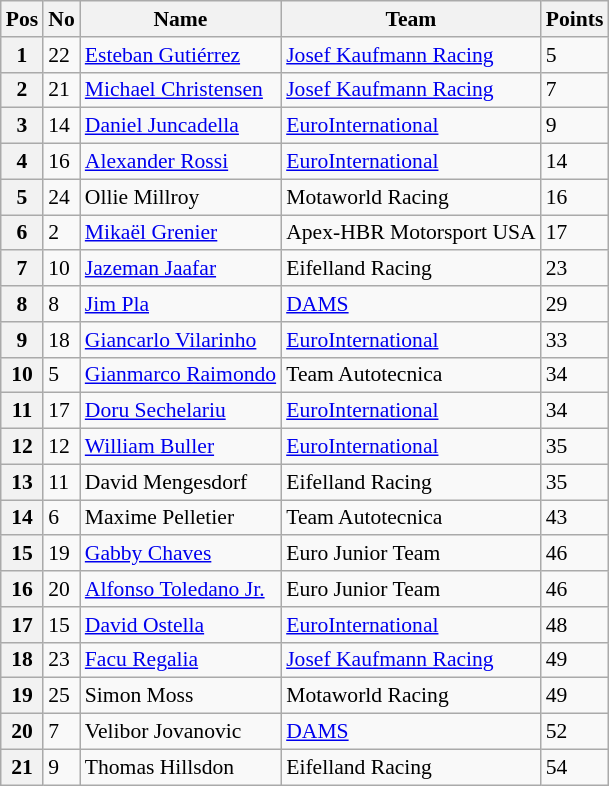<table class="wikitable" style="font-size: 90%">
<tr>
<th>Pos</th>
<th>No</th>
<th>Name</th>
<th>Team</th>
<th>Points</th>
</tr>
<tr>
<th>1</th>
<td>22</td>
<td> <a href='#'>Esteban Gutiérrez</a></td>
<td><a href='#'>Josef Kaufmann Racing</a></td>
<td>5</td>
</tr>
<tr>
<th>2</th>
<td>21</td>
<td> <a href='#'>Michael Christensen</a></td>
<td><a href='#'>Josef Kaufmann Racing</a></td>
<td>7</td>
</tr>
<tr>
<th>3</th>
<td>14</td>
<td> <a href='#'>Daniel Juncadella</a></td>
<td><a href='#'>EuroInternational</a></td>
<td>9</td>
</tr>
<tr>
<th>4</th>
<td>16</td>
<td> <a href='#'>Alexander Rossi</a></td>
<td><a href='#'>EuroInternational</a></td>
<td>14</td>
</tr>
<tr>
<th>5</th>
<td>24</td>
<td> Ollie Millroy</td>
<td>Motaworld Racing</td>
<td>16</td>
</tr>
<tr>
<th>6</th>
<td>2</td>
<td> <a href='#'>Mikaël Grenier</a></td>
<td>Apex-HBR Motorsport USA</td>
<td>17</td>
</tr>
<tr>
<th>7</th>
<td>10</td>
<td> <a href='#'>Jazeman Jaafar</a></td>
<td>Eifelland Racing</td>
<td>23</td>
</tr>
<tr>
<th>8</th>
<td>8</td>
<td> <a href='#'>Jim Pla</a></td>
<td><a href='#'>DAMS</a></td>
<td>29</td>
</tr>
<tr>
<th>9</th>
<td>18</td>
<td> <a href='#'>Giancarlo Vilarinho</a></td>
<td><a href='#'>EuroInternational</a></td>
<td>33</td>
</tr>
<tr>
<th>10</th>
<td>5</td>
<td> <a href='#'>Gianmarco Raimondo</a></td>
<td>Team Autotecnica</td>
<td>34</td>
</tr>
<tr>
<th>11</th>
<td>17</td>
<td> <a href='#'>Doru Sechelariu</a></td>
<td><a href='#'>EuroInternational</a></td>
<td>34</td>
</tr>
<tr>
<th>12</th>
<td>12</td>
<td> <a href='#'>William Buller</a></td>
<td><a href='#'>EuroInternational</a></td>
<td>35</td>
</tr>
<tr>
<th>13</th>
<td>11</td>
<td> David Mengesdorf</td>
<td>Eifelland Racing</td>
<td>35</td>
</tr>
<tr>
<th>14</th>
<td>6</td>
<td> Maxime Pelletier</td>
<td>Team Autotecnica</td>
<td>43</td>
</tr>
<tr>
<th>15</th>
<td>19</td>
<td> <a href='#'>Gabby Chaves</a></td>
<td>Euro Junior Team</td>
<td>46</td>
</tr>
<tr>
<th>16</th>
<td>20</td>
<td> <a href='#'>Alfonso Toledano Jr.</a></td>
<td>Euro Junior Team</td>
<td>46</td>
</tr>
<tr>
<th>17</th>
<td>15</td>
<td> <a href='#'>David Ostella</a></td>
<td><a href='#'>EuroInternational</a></td>
<td>48</td>
</tr>
<tr>
<th>18</th>
<td>23</td>
<td> <a href='#'>Facu Regalia</a></td>
<td><a href='#'>Josef Kaufmann Racing</a></td>
<td>49</td>
</tr>
<tr>
<th>19</th>
<td>25</td>
<td> Simon Moss</td>
<td>Motaworld Racing</td>
<td>49</td>
</tr>
<tr>
<th>20</th>
<td>7</td>
<td> Velibor Jovanovic</td>
<td><a href='#'>DAMS</a></td>
<td>52</td>
</tr>
<tr>
<th>21</th>
<td>9</td>
<td> Thomas Hillsdon</td>
<td>Eifelland Racing</td>
<td>54</td>
</tr>
</table>
